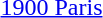<table>
<tr>
<td><a href='#'>1900 Paris</a><br></td>
<td></td>
<td></td>
<td></td>
</tr>
</table>
